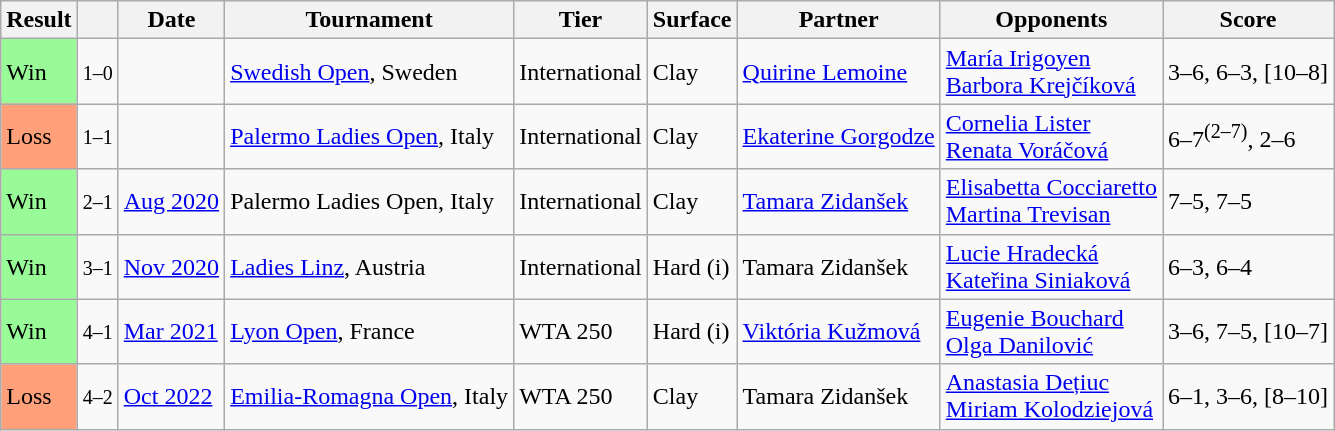<table class="sortable wikitable">
<tr>
<th>Result</th>
<th class="unsortable"></th>
<th>Date</th>
<th>Tournament</th>
<th>Tier</th>
<th>Surface</th>
<th>Partner</th>
<th>Opponents</th>
<th class="unsortable">Score</th>
</tr>
<tr>
<td style="background:#98fb98;">Win</td>
<td><small>1–0</small></td>
<td><a href='#'></a></td>
<td><a href='#'>Swedish Open</a>, Sweden</td>
<td>International</td>
<td>Clay</td>
<td> <a href='#'>Quirine Lemoine</a></td>
<td> <a href='#'>María Irigoyen</a> <br>  <a href='#'>Barbora Krejčíková</a></td>
<td>3–6, 6–3, [10–8]</td>
</tr>
<tr>
<td style="background:#ffa07a;">Loss</td>
<td><small>1–1</small></td>
<td><a href='#'></a></td>
<td><a href='#'>Palermo Ladies Open</a>, Italy</td>
<td>International</td>
<td>Clay</td>
<td> <a href='#'>Ekaterine Gorgodze</a></td>
<td> <a href='#'>Cornelia Lister</a> <br>  <a href='#'>Renata Voráčová</a></td>
<td>6–7<sup>(2–7)</sup>, 2–6</td>
</tr>
<tr>
<td style="background:#98fb98;">Win</td>
<td><small>2–1</small></td>
<td><a href='#'>Aug 2020</a></td>
<td>Palermo Ladies Open, Italy</td>
<td>International</td>
<td>Clay</td>
<td> <a href='#'>Tamara Zidanšek</a></td>
<td> <a href='#'>Elisabetta Cocciaretto</a> <br>  <a href='#'>Martina Trevisan</a></td>
<td>7–5, 7–5</td>
</tr>
<tr>
<td style="background:#98fb98;">Win</td>
<td><small>3–1</small></td>
<td><a href='#'>Nov 2020</a></td>
<td><a href='#'>Ladies Linz</a>, Austria</td>
<td>International</td>
<td>Hard (i)</td>
<td> Tamara Zidanšek</td>
<td> <a href='#'>Lucie Hradecká</a> <br>  <a href='#'>Kateřina Siniaková</a></td>
<td>6–3, 6–4</td>
</tr>
<tr>
<td style="background:#98fb98;">Win</td>
<td><small>4–1</small></td>
<td><a href='#'>Mar 2021</a></td>
<td><a href='#'>Lyon Open</a>, France</td>
<td>WTA 250</td>
<td>Hard (i)</td>
<td> <a href='#'>Viktória Kužmová</a></td>
<td> <a href='#'>Eugenie Bouchard</a> <br>  <a href='#'>Olga Danilović</a></td>
<td>3–6, 7–5, [10–7]</td>
</tr>
<tr>
<td style="background:#ffa07a;">Loss</td>
<td><small>4–2</small></td>
<td><a href='#'>Oct 2022</a></td>
<td><a href='#'>Emilia-Romagna Open</a>, Italy</td>
<td>WTA 250</td>
<td>Clay</td>
<td> Tamara Zidanšek</td>
<td> <a href='#'>Anastasia Dețiuc</a> <br>  <a href='#'>Miriam Kolodziejová</a></td>
<td>6–1, 3–6, [8–10]</td>
</tr>
</table>
